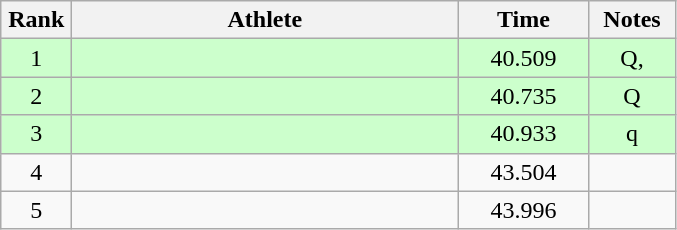<table class=wikitable style="text-align:center">
<tr>
<th width=40>Rank</th>
<th width=250>Athlete</th>
<th width=80>Time</th>
<th width=50>Notes</th>
</tr>
<tr bgcolor=ccffcc>
<td>1</td>
<td align=left></td>
<td>40.509</td>
<td>Q, </td>
</tr>
<tr bgcolor=ccffcc>
<td>2</td>
<td align=left></td>
<td>40.735</td>
<td>Q</td>
</tr>
<tr bgcolor=ccffcc>
<td>3</td>
<td align=left></td>
<td>40.933</td>
<td>q</td>
</tr>
<tr>
<td>4</td>
<td align=left></td>
<td>43.504</td>
<td></td>
</tr>
<tr>
<td>5</td>
<td align=left></td>
<td>43.996</td>
<td></td>
</tr>
</table>
